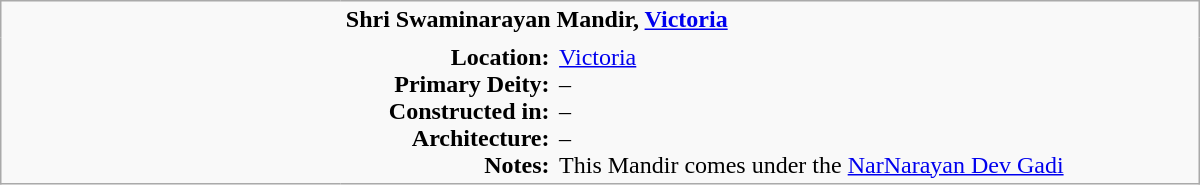<table class="wikitable plain" border="0" width="800">
<tr>
<td width="220px" rowspan="2" style="border:none;"></td>
<td valign="top" colspan=2 style="border:none;"><strong>Shri Swaminarayan Mandir, <a href='#'>Victoria</a></strong></td>
</tr>
<tr>
<td valign="top" style="text-align:right; border:none;"><strong>Location:</strong><br><strong>Primary Deity:</strong><br><strong>Constructed in:</strong><br><strong>Architecture:</strong><br><strong>Notes:</strong></td>
<td valign="top" style="border:none;"><a href='#'>Victoria</a> <br>– <br>– <br>– <br>This Mandir comes under the <a href='#'>NarNarayan Dev Gadi</a></td>
</tr>
</table>
